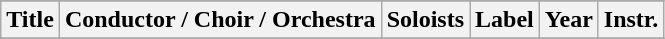<table class="wikitable sortable plainrowheaders">
<tr>
</tr>
<tr>
<th scope="col">Title</th>
<th scope="col" class="unsortable">Conductor / Choir / Orchestra</th>
<th scope="col" class="unsortable">Soloists</th>
<th scope="col">Label</th>
<th scope="col">Year</th>
<th scope="col">Instr.</th>
</tr>
<tr>
</tr>
</table>
